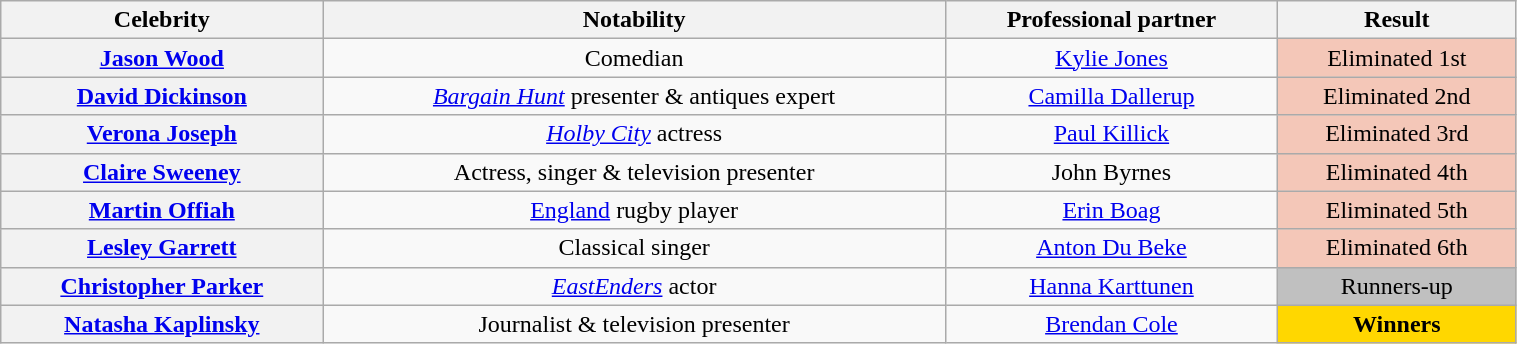<table class="wikitable sortable" style="text-align:center; width:80%">
<tr>
<th scope="col">Celebrity</th>
<th scope="col" class="unsortable">Notability</th>
<th scope="col">Professional partner</th>
<th scope="col">Result</th>
</tr>
<tr>
<th scope="row"><a href='#'>Jason Wood</a></th>
<td>Comedian</td>
<td><a href='#'>Kylie Jones</a></td>
<td bgcolor="f4c7b8">Eliminated 1st</td>
</tr>
<tr>
<th scope="row"><a href='#'>David Dickinson</a></th>
<td><em><a href='#'>Bargain Hunt</a></em> presenter & antiques expert</td>
<td><a href='#'>Camilla Dallerup</a></td>
<td bgcolor="f4c7b8">Eliminated 2nd</td>
</tr>
<tr>
<th scope="row"><a href='#'>Verona Joseph</a></th>
<td><em><a href='#'>Holby City</a></em> actress</td>
<td><a href='#'>Paul Killick</a></td>
<td bgcolor="f4c7b8">Eliminated 3rd</td>
</tr>
<tr>
<th scope="row"><a href='#'>Claire Sweeney</a></th>
<td>Actress, singer & television presenter</td>
<td>John Byrnes</td>
<td bgcolor="f4c7b8">Eliminated 4th</td>
</tr>
<tr>
<th scope="row"><a href='#'>Martin Offiah</a></th>
<td><a href='#'>England</a> rugby player</td>
<td><a href='#'>Erin Boag</a></td>
<td bgcolor="f4c7b8">Eliminated 5th</td>
</tr>
<tr>
<th scope="row"><a href='#'>Lesley Garrett</a></th>
<td>Classical singer</td>
<td><a href='#'>Anton Du Beke</a></td>
<td bgcolor="f4c7b8">Eliminated 6th</td>
</tr>
<tr>
<th scope="row"><a href='#'>Christopher Parker</a></th>
<td><em><a href='#'>EastEnders</a></em> actor</td>
<td><a href='#'>Hanna Karttunen</a></td>
<td bgcolor="silver">Runners-up</td>
</tr>
<tr>
<th scope="row"><a href='#'>Natasha Kaplinsky</a></th>
<td>Journalist & television presenter</td>
<td><a href='#'>Brendan Cole</a></td>
<td bgcolor="gold"><strong>Winners</strong></td>
</tr>
</table>
